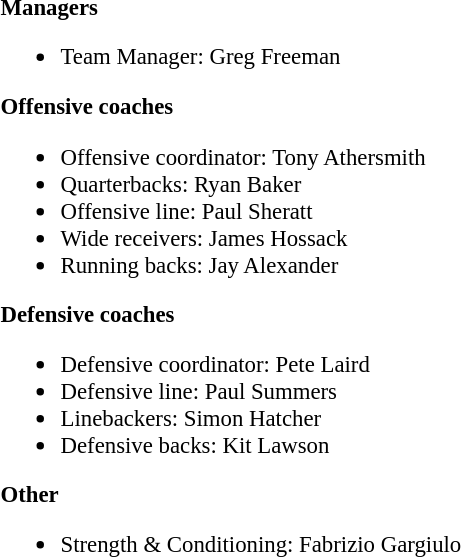<table class="toccolours" style="text-align: left;">
<tr>
<td style="font-size: 95%;" valign="top"><br><strong>Managers</strong><ul><li>Team Manager: Greg Freeman</li></ul><strong>Offensive coaches</strong><ul><li>Offensive coordinator: Tony Athersmith</li><li>Quarterbacks: Ryan Baker</li><li>Offensive line: Paul Sheratt</li><li>Wide receivers: James Hossack</li><li>Running backs: Jay Alexander</li></ul><strong>Defensive coaches</strong><ul><li>Defensive coordinator: Pete Laird</li><li>Defensive line: Paul Summers</li><li>Linebackers: Simon Hatcher</li><li>Defensive backs: Kit Lawson</li></ul><strong>Other</strong><ul><li>Strength & Conditioning: Fabrizio Gargiulo</li></ul></td>
</tr>
</table>
